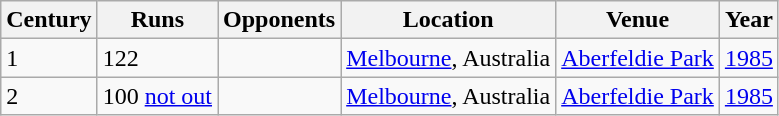<table class="wikitable">
<tr>
<th>Century</th>
<th>Runs</th>
<th>Opponents</th>
<th>Location</th>
<th>Venue</th>
<th>Year</th>
</tr>
<tr>
<td>1</td>
<td>122</td>
<td></td>
<td><a href='#'>Melbourne</a>, Australia</td>
<td><a href='#'>Aberfeldie Park</a></td>
<td><a href='#'>1985</a></td>
</tr>
<tr>
<td>2</td>
<td>100 <a href='#'>not out</a></td>
<td></td>
<td><a href='#'>Melbourne</a>, Australia</td>
<td><a href='#'>Aberfeldie Park</a></td>
<td><a href='#'>1985</a></td>
</tr>
</table>
